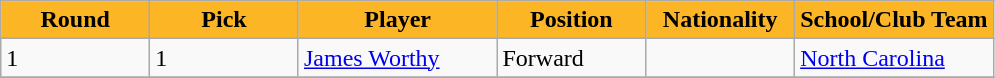<table class="wikitable sortable sortable">
<tr>
<th style="background:#Fcb625;" width="15%">Round</th>
<th style="background:#Fcb625;" width="15%">Pick</th>
<th style="background:#Fcb625;" width="20%">Player</th>
<th style="background:#Fcb625;" width="15%">Position</th>
<th style="background:#Fcb625;" width="15%">Nationality</th>
<th style="background:#Fcb625;" width="20%">School/Club Team</th>
</tr>
<tr>
<td>1</td>
<td>1</td>
<td><a href='#'>James Worthy</a></td>
<td>Forward</td>
<td></td>
<td><a href='#'>North Carolina</a></td>
</tr>
<tr>
</tr>
</table>
